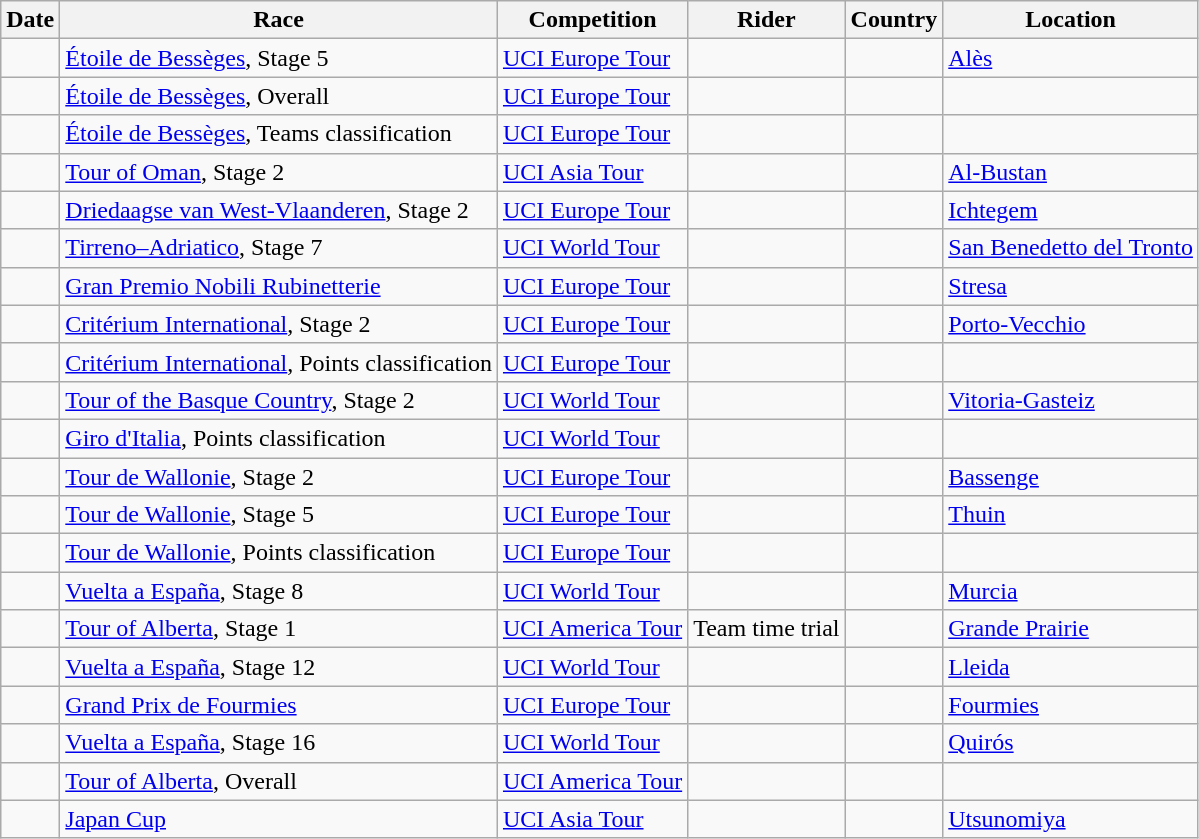<table class="wikitable sortable">
<tr>
<th>Date</th>
<th>Race</th>
<th>Competition</th>
<th>Rider</th>
<th>Country</th>
<th>Location</th>
</tr>
<tr>
<td></td>
<td><a href='#'>Étoile de Bessèges</a>, Stage 5</td>
<td><a href='#'>UCI Europe Tour</a></td>
<td></td>
<td></td>
<td><a href='#'>Alès</a></td>
</tr>
<tr>
<td></td>
<td><a href='#'>Étoile de Bessèges</a>, Overall</td>
<td><a href='#'>UCI Europe Tour</a></td>
<td></td>
<td></td>
<td></td>
</tr>
<tr>
<td></td>
<td><a href='#'>Étoile de Bessèges</a>, Teams classification</td>
<td><a href='#'>UCI Europe Tour</a></td>
<td align="center"></td>
<td></td>
<td></td>
</tr>
<tr>
<td></td>
<td><a href='#'>Tour of Oman</a>, Stage 2</td>
<td><a href='#'>UCI Asia Tour</a></td>
<td></td>
<td></td>
<td><a href='#'>Al-Bustan</a></td>
</tr>
<tr>
<td></td>
<td><a href='#'>Driedaagse van West-Vlaanderen</a>, Stage 2</td>
<td><a href='#'>UCI Europe Tour</a></td>
<td></td>
<td></td>
<td><a href='#'>Ichtegem</a></td>
</tr>
<tr>
<td></td>
<td><a href='#'>Tirreno–Adriatico</a>, Stage 7</td>
<td><a href='#'>UCI World Tour</a></td>
<td></td>
<td></td>
<td><a href='#'>San Benedetto del Tronto</a></td>
</tr>
<tr>
<td></td>
<td><a href='#'>Gran Premio Nobili Rubinetterie</a></td>
<td><a href='#'>UCI Europe Tour</a></td>
<td></td>
<td></td>
<td><a href='#'>Stresa</a></td>
</tr>
<tr>
<td></td>
<td><a href='#'>Critérium International</a>, Stage 2</td>
<td><a href='#'>UCI Europe Tour</a></td>
<td></td>
<td></td>
<td><a href='#'>Porto-Vecchio</a></td>
</tr>
<tr>
<td></td>
<td><a href='#'>Critérium International</a>, Points classification</td>
<td><a href='#'>UCI Europe Tour</a></td>
<td></td>
<td></td>
<td></td>
</tr>
<tr>
<td></td>
<td><a href='#'>Tour of the Basque Country</a>, Stage 2</td>
<td><a href='#'>UCI World Tour</a></td>
<td></td>
<td></td>
<td><a href='#'>Vitoria-Gasteiz</a></td>
</tr>
<tr>
<td></td>
<td><a href='#'>Giro d'Italia</a>, Points classification</td>
<td><a href='#'>UCI World Tour</a></td>
<td></td>
<td></td>
<td></td>
</tr>
<tr>
<td></td>
<td><a href='#'>Tour de Wallonie</a>, Stage 2</td>
<td><a href='#'>UCI Europe Tour</a></td>
<td></td>
<td></td>
<td><a href='#'>Bassenge</a></td>
</tr>
<tr>
<td></td>
<td><a href='#'>Tour de Wallonie</a>, Stage 5</td>
<td><a href='#'>UCI Europe Tour</a></td>
<td></td>
<td></td>
<td><a href='#'>Thuin</a></td>
</tr>
<tr>
<td></td>
<td><a href='#'>Tour de Wallonie</a>, Points classification</td>
<td><a href='#'>UCI Europe Tour</a></td>
<td></td>
<td></td>
<td></td>
</tr>
<tr>
<td></td>
<td><a href='#'>Vuelta a España</a>, Stage 8</td>
<td><a href='#'>UCI World Tour</a></td>
<td></td>
<td></td>
<td><a href='#'>Murcia</a></td>
</tr>
<tr>
<td></td>
<td><a href='#'>Tour of Alberta</a>, Stage 1</td>
<td><a href='#'>UCI America Tour</a></td>
<td>Team time trial</td>
<td></td>
<td><a href='#'>Grande Prairie</a></td>
</tr>
<tr>
<td></td>
<td><a href='#'>Vuelta a España</a>, Stage 12</td>
<td><a href='#'>UCI World Tour</a></td>
<td></td>
<td></td>
<td><a href='#'>Lleida</a></td>
</tr>
<tr>
<td></td>
<td><a href='#'>Grand Prix de Fourmies</a></td>
<td><a href='#'>UCI Europe Tour</a></td>
<td></td>
<td></td>
<td><a href='#'>Fourmies</a></td>
</tr>
<tr>
<td></td>
<td><a href='#'>Vuelta a España</a>, Stage 16</td>
<td><a href='#'>UCI World Tour</a></td>
<td></td>
<td></td>
<td><a href='#'>Quirós</a></td>
</tr>
<tr>
<td></td>
<td><a href='#'>Tour of Alberta</a>, Overall</td>
<td><a href='#'>UCI America Tour</a></td>
<td></td>
<td></td>
<td></td>
</tr>
<tr>
<td></td>
<td><a href='#'>Japan Cup</a></td>
<td><a href='#'>UCI Asia Tour</a></td>
<td></td>
<td></td>
<td><a href='#'>Utsunomiya</a></td>
</tr>
</table>
